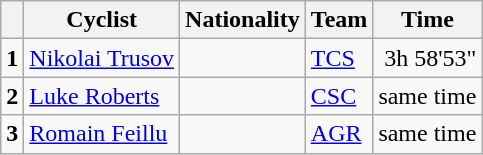<table class="wikitable">
<tr>
<th></th>
<th>Cyclist</th>
<th>Nationality</th>
<th>Team</th>
<th>Time</th>
</tr>
<tr>
<td><strong>1</strong></td>
<td><a href='#'>Nikolai Trusov</a></td>
<td></td>
<td><a href='#'>TCS</a></td>
<td align="right">3h 58'53"</td>
</tr>
<tr>
<td><strong>2</strong></td>
<td><a href='#'>Luke Roberts</a></td>
<td></td>
<td><a href='#'>CSC</a></td>
<td align="right">same time</td>
</tr>
<tr>
<td><strong>3</strong></td>
<td><a href='#'>Romain Feillu</a></td>
<td></td>
<td><a href='#'>AGR</a></td>
<td align="right">same time</td>
</tr>
</table>
